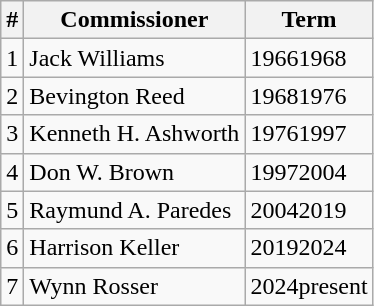<table class="wikitable">
<tr>
<th>#</th>
<th>Commissioner</th>
<th>Term</th>
</tr>
<tr>
<td>1</td>
<td>Jack Williams</td>
<td>19661968 </td>
</tr>
<tr>
<td>2</td>
<td>Bevington Reed</td>
<td>19681976</td>
</tr>
<tr>
<td>3</td>
<td>Kenneth H. Ashworth</td>
<td>19761997</td>
</tr>
<tr>
<td>4</td>
<td>Don W. Brown</td>
<td>19972004</td>
</tr>
<tr>
<td>5</td>
<td>Raymund A. Paredes</td>
<td>20042019</td>
</tr>
<tr>
<td>6</td>
<td>Harrison Keller</td>
<td>20192024</td>
</tr>
<tr>
<td>7</td>
<td>Wynn Rosser</td>
<td>2024present </td>
</tr>
</table>
